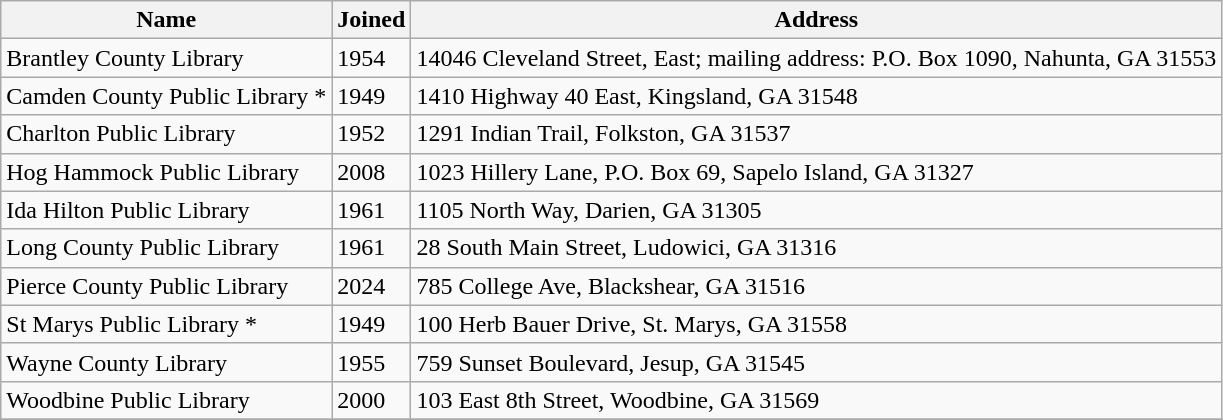<table class="wikitable sortable">
<tr>
<th>Name</th>
<th>Joined</th>
<th>Address</th>
</tr>
<tr>
<td>Brantley County Library</td>
<td>1954</td>
<td>14046 Cleveland Street, East; mailing address: P.O. Box 1090, Nahunta, GA 31553</td>
</tr>
<tr>
<td>Camden County Public Library *</td>
<td>1949</td>
<td>1410 Highway 40 East, Kingsland, GA 31548</td>
</tr>
<tr>
<td>Charlton Public Library</td>
<td>1952</td>
<td>1291 Indian Trail, Folkston, GA 31537</td>
</tr>
<tr>
<td>Hog Hammock Public Library</td>
<td>2008</td>
<td>1023 Hillery Lane, P.O. Box 69, Sapelo Island, GA 31327</td>
</tr>
<tr>
<td>Ida Hilton Public Library</td>
<td>1961</td>
<td>1105 North Way, Darien, GA 31305</td>
</tr>
<tr>
<td>Long County Public Library</td>
<td>1961</td>
<td>28 South Main Street, Ludowici, GA 31316</td>
</tr>
<tr>
<td>Pierce County Public Library</td>
<td>2024</td>
<td>785 College Ave, Blackshear, GA 31516</td>
</tr>
<tr>
<td>St Marys Public Library *</td>
<td>1949</td>
<td>100 Herb Bauer Drive, St. Marys, GA 31558</td>
</tr>
<tr>
<td>Wayne County Library</td>
<td>1955</td>
<td>759 Sunset Boulevard, Jesup, GA 31545</td>
</tr>
<tr>
<td>Woodbine Public Library</td>
<td>2000</td>
<td>103 East 8th Street, Woodbine, GA 31569</td>
</tr>
<tr>
</tr>
</table>
